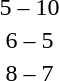<table style="text-align:center">
<tr>
<th width=200></th>
<th width=100></th>
<th width=200></th>
</tr>
<tr>
<td align=right></td>
<td>5 – 10</td>
<td align=left><strong></strong></td>
</tr>
<tr>
<td align=right><strong></strong></td>
<td>6 – 5</td>
<td align=left></td>
</tr>
<tr>
<td align=right><strong></strong></td>
<td>8 – 7</td>
<td align=left></td>
</tr>
</table>
